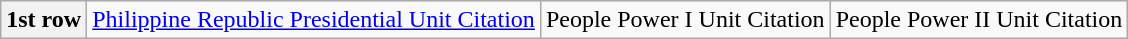<table class="wikitable">
<tr>
<th>1st row</th>
<td colspan="2" align="center"><a href='#'>Philippine Republic Presidential Unit Citation</a></td>
<td colspan="2" align="center">People Power I Unit Citation</td>
<td colspan="2" align="center">People Power II Unit Citation</td>
</tr>
</table>
